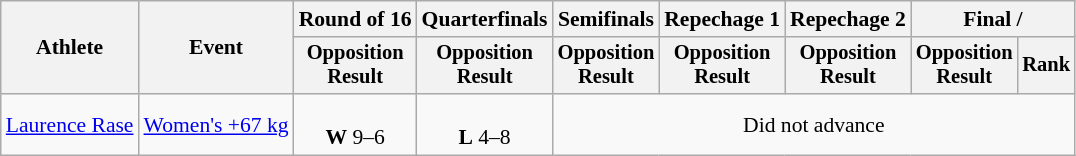<table class="wikitable" style="font-size:90%;">
<tr>
<th rowspan=2>Athlete</th>
<th rowspan=2>Event</th>
<th>Round of 16</th>
<th>Quarterfinals</th>
<th>Semifinals</th>
<th>Repechage 1</th>
<th>Repechage 2</th>
<th colspan=2>Final / </th>
</tr>
<tr style="font-size:95%">
<th>Opposition<br>Result</th>
<th>Opposition<br>Result</th>
<th>Opposition<br>Result</th>
<th>Opposition<br>Result</th>
<th>Opposition<br>Result</th>
<th>Opposition<br>Result</th>
<th>Rank</th>
</tr>
<tr align=center>
<td align=left><a href='#'>Laurence Rase</a></td>
<td align=left><a href='#'>Women's +67 kg</a></td>
<td><br><strong>W</strong> 9–6</td>
<td><br><strong>L</strong> 4–8</td>
<td colspan=5>Did not advance</td>
</tr>
</table>
